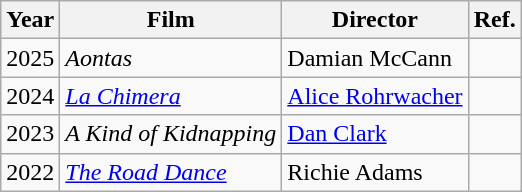<table class="wikitable">
<tr>
<th>Year</th>
<th>Film</th>
<th>Director</th>
<th>Ref.</th>
</tr>
<tr>
<td>2025</td>
<td><em>Aontas</em></td>
<td>Damian McCann</td>
<td></td>
</tr>
<tr>
<td>2024</td>
<td><em><a href='#'>La Chimera</a></em></td>
<td><a href='#'>Alice Rohrwacher</a></td>
<td></td>
</tr>
<tr>
<td>2023</td>
<td><em>A Kind of Kidnapping</em></td>
<td><a href='#'>Dan Clark</a></td>
<td></td>
</tr>
<tr>
<td>2022</td>
<td><em><a href='#'>The Road Dance</a></em></td>
<td>Richie Adams</td>
<td></td>
</tr>
</table>
